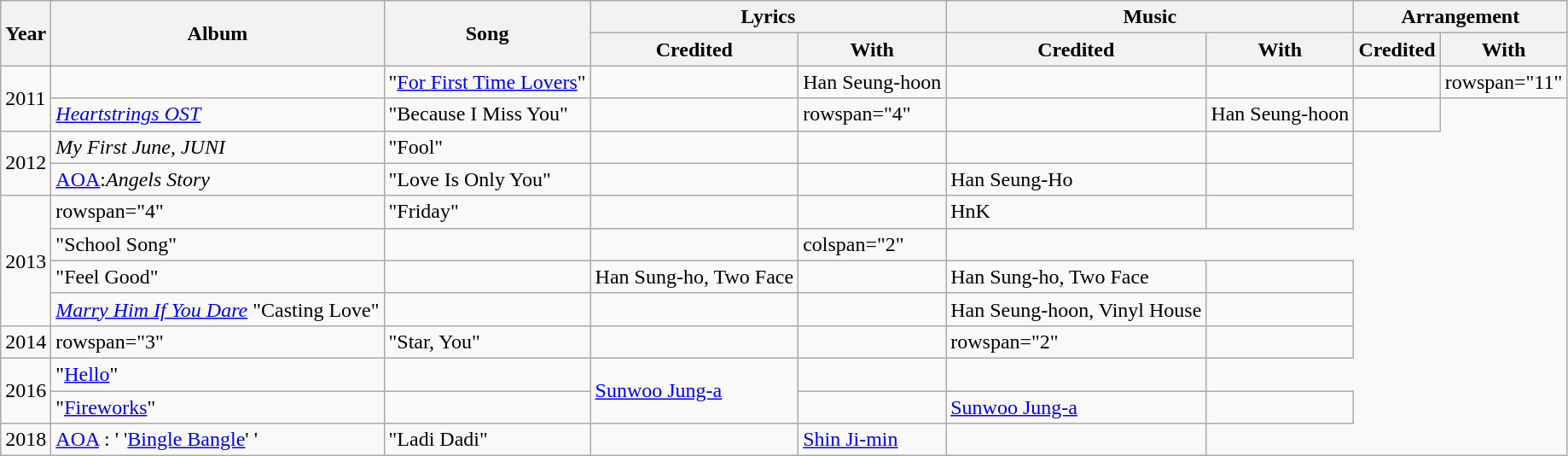<table class="wikitable">
<tr>
<th rowspan="2">Year</th>
<th rowspan="2">Album</th>
<th rowspan="2">Song</th>
<th colspan="2">Lyrics</th>
<th colspan="2">Music</th>
<th colspan="2">Arrangement</th>
</tr>
<tr>
<th>Credited</th>
<th>With</th>
<th>Credited</th>
<th>With</th>
<th>Credited</th>
<th>With</th>
</tr>
<tr>
<td rowspan="2">2011</td>
<td></td>
<td>"<a href='#'>For First Time Lovers</a>"</td>
<td></td>
<td>Han Seung-hoon</td>
<td></td>
<td></td>
<td></td>
<td>rowspan="11" </td>
</tr>
<tr>
<td><a href='#'><em>Heartstrings OST</em></a></td>
<td>"Because I Miss You"</td>
<td></td>
<td>rowspan="4" </td>
<td></td>
<td>Han Seung-hoon</td>
<td></td>
</tr>
<tr>
<td rowspan="2">2012</td>
<td><em>My First June, JUNI</em></td>
<td>"Fool"</td>
<td></td>
<td></td>
<td></td>
<td></td>
</tr>
<tr>
<td><a href='#'>AOA</a>:<em>Angels Story</em></td>
<td>"Love Is Only You"</td>
<td></td>
<td></td>
<td>Han Seung-Ho</td>
<td></td>
</tr>
<tr>
<td rowspan="4">2013</td>
<td>rowspan="4" </td>
<td>"Friday"</td>
<td></td>
<td></td>
<td>HnK</td>
<td></td>
</tr>
<tr>
<td>"School Song"</td>
<td></td>
<td></td>
<td>colspan="2" </td>
</tr>
<tr>
<td>"Feel Good"</td>
<td></td>
<td>Han Sung-ho, Two Face</td>
<td></td>
<td>Han Sung-ho, Two Face</td>
<td></td>
</tr>
<tr>
<td><a href='#'><em>Marry Him If You Dare</em></a> "Casting Love"</td>
<td></td>
<td></td>
<td></td>
<td>Han Seung-hoon, Vinyl House</td>
<td></td>
</tr>
<tr>
<td>2014</td>
<td>rowspan="3" </td>
<td>"Star, You"</td>
<td></td>
<td></td>
<td>rowspan="2" </td>
<td></td>
</tr>
<tr>
<td rowspan="2">2016</td>
<td>"<a href='#'>Hello</a>"</td>
<td></td>
<td rowspan="2"><a href='#'>Sunwoo Jung-a</a></td>
<td></td>
<td></td>
</tr>
<tr>
<td>"<a href='#'>Fireworks</a>"</td>
<td></td>
<td></td>
<td><a href='#'>Sunwoo Jung-a</a></td>
<td></td>
</tr>
<tr>
<td rowspan="1">2018</td>
<td><a href='#'>AOA</a> : ' '<a href='#'>Bingle Bangle</a>' '</td>
<td>"Ladi Dadi"</td>
<td></td>
<td><a href='#'>Shin Ji-min</a></td>
<td></td>
</tr>
</table>
